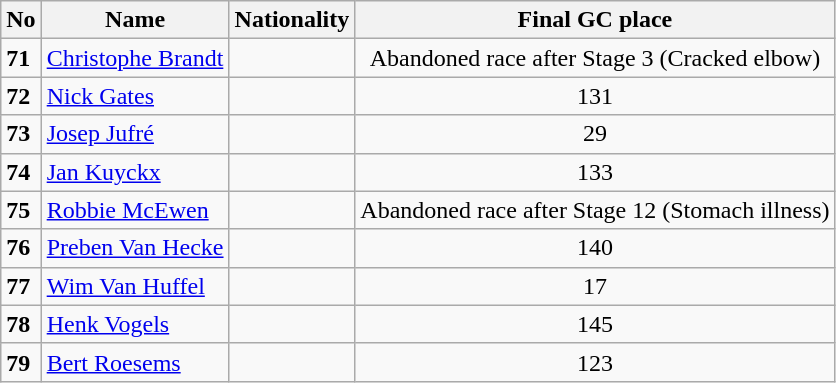<table class="wikitable">
<tr>
<th>No</th>
<th>Name</th>
<th>Nationality</th>
<th>Final GC place</th>
</tr>
<tr --->
<td><strong>71</strong></td>
<td><a href='#'>Christophe Brandt</a></td>
<td></td>
<td align="center">Abandoned race after Stage 3 (Cracked elbow)</td>
</tr>
<tr --->
<td><strong>72</strong></td>
<td><a href='#'>Nick Gates</a></td>
<td></td>
<td align="center">131</td>
</tr>
<tr --->
<td><strong>73</strong></td>
<td><a href='#'>Josep Jufré</a></td>
<td></td>
<td align="center">29</td>
</tr>
<tr --->
<td><strong>74</strong></td>
<td><a href='#'>Jan Kuyckx</a></td>
<td></td>
<td align="center">133</td>
</tr>
<tr --->
<td><strong>75</strong></td>
<td><a href='#'>Robbie McEwen</a></td>
<td></td>
<td align="center">Abandoned race after Stage 12 (Stomach illness)</td>
</tr>
<tr --->
<td><strong>76</strong></td>
<td><a href='#'>Preben Van Hecke</a></td>
<td></td>
<td align="center">140</td>
</tr>
<tr --->
<td><strong>77</strong></td>
<td><a href='#'>Wim Van Huffel</a></td>
<td></td>
<td align="center">17</td>
</tr>
<tr --->
<td><strong>78</strong></td>
<td><a href='#'>Henk Vogels</a></td>
<td></td>
<td align="center">145</td>
</tr>
<tr --->
<td><strong>79</strong></td>
<td><a href='#'>Bert Roesems</a></td>
<td></td>
<td align="center">123</td>
</tr>
</table>
